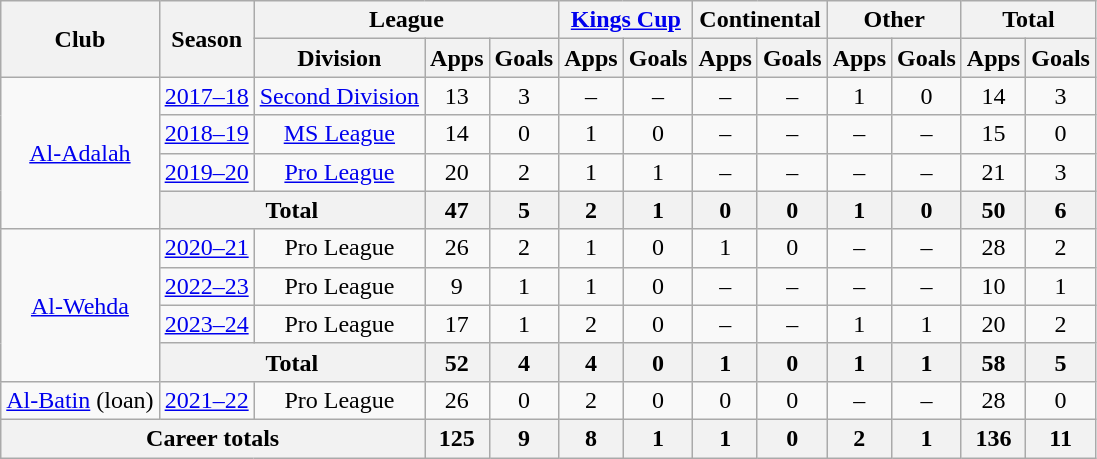<table class="wikitable" style="text-align: center;">
<tr>
<th rowspan="2">Club</th>
<th rowspan="2">Season</th>
<th colspan="3">League</th>
<th colspan="2"><a href='#'>Kings Cup</a></th>
<th colspan="2">Continental</th>
<th colspan="2">Other</th>
<th colspan="2">Total</th>
</tr>
<tr>
<th>Division</th>
<th>Apps</th>
<th>Goals</th>
<th>Apps</th>
<th>Goals</th>
<th>Apps</th>
<th>Goals</th>
<th>Apps</th>
<th>Goals</th>
<th>Apps</th>
<th>Goals</th>
</tr>
<tr>
<td rowspan="4"><a href='#'>Al-Adalah</a></td>
<td><a href='#'>2017–18</a></td>
<td><a href='#'>Second Division</a></td>
<td>13</td>
<td>3</td>
<td>–</td>
<td>–</td>
<td>–</td>
<td>–</td>
<td>1</td>
<td>0</td>
<td>14</td>
<td>3</td>
</tr>
<tr>
<td><a href='#'>2018–19</a></td>
<td><a href='#'>MS League</a></td>
<td>14</td>
<td>0</td>
<td>1</td>
<td>0</td>
<td>–</td>
<td>–</td>
<td>–</td>
<td>–</td>
<td>15</td>
<td>0</td>
</tr>
<tr>
<td><a href='#'>2019–20</a></td>
<td><a href='#'>Pro League</a></td>
<td>20</td>
<td>2</td>
<td>1</td>
<td>1</td>
<td>–</td>
<td>–</td>
<td>–</td>
<td>–</td>
<td>21</td>
<td>3</td>
</tr>
<tr>
<th colspan=2>Total</th>
<th>47</th>
<th>5</th>
<th>2</th>
<th>1</th>
<th>0</th>
<th>0</th>
<th>1</th>
<th>0</th>
<th>50</th>
<th>6</th>
</tr>
<tr>
<td rowspan="4"><a href='#'>Al-Wehda</a></td>
<td><a href='#'>2020–21</a></td>
<td>Pro League</td>
<td>26</td>
<td>2</td>
<td>1</td>
<td>0</td>
<td>1</td>
<td>0</td>
<td>–</td>
<td>–</td>
<td>28</td>
<td>2</td>
</tr>
<tr>
<td><a href='#'>2022–23</a></td>
<td>Pro League</td>
<td>9</td>
<td>1</td>
<td>1</td>
<td>0</td>
<td>–</td>
<td>–</td>
<td>–</td>
<td>–</td>
<td>10</td>
<td>1</td>
</tr>
<tr>
<td><a href='#'>2023–24</a></td>
<td>Pro League</td>
<td>17</td>
<td>1</td>
<td>2</td>
<td>0</td>
<td>–</td>
<td>–</td>
<td>1</td>
<td>1</td>
<td>20</td>
<td>2</td>
</tr>
<tr>
<th colspan=2>Total</th>
<th>52</th>
<th>4</th>
<th>4</th>
<th>0</th>
<th>1</th>
<th>0</th>
<th>1</th>
<th>1</th>
<th>58</th>
<th>5</th>
</tr>
<tr>
<td rowspan="1"><a href='#'>Al-Batin</a> (loan)</td>
<td><a href='#'>2021–22</a></td>
<td>Pro League</td>
<td>26</td>
<td>0</td>
<td>2</td>
<td>0</td>
<td>0</td>
<td>0</td>
<td>–</td>
<td>–</td>
<td>28</td>
<td>0</td>
</tr>
<tr>
<th colspan=3>Career totals</th>
<th>125</th>
<th>9</th>
<th>8</th>
<th>1</th>
<th>1</th>
<th>0</th>
<th>2</th>
<th>1</th>
<th>136</th>
<th>11</th>
</tr>
</table>
